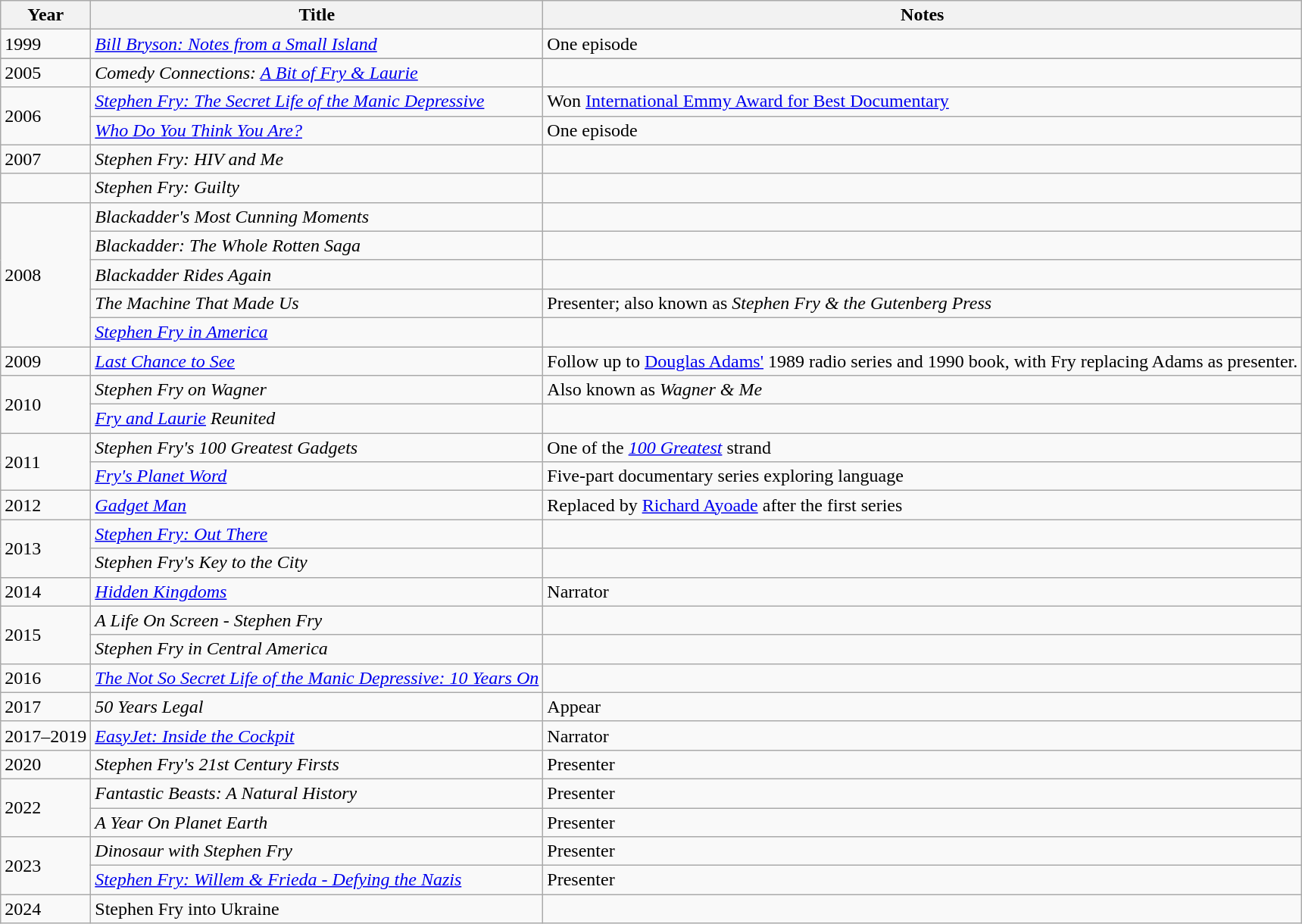<table class="wikitable">
<tr align="center">
<th>Year</th>
<th>Title</th>
<th>Notes</th>
</tr>
<tr>
<td>1999</td>
<td><em><a href='#'>Bill Bryson: Notes from a Small Island</a></em></td>
<td>One episode</td>
</tr>
<tr>
</tr>
<tr>
<td>2005</td>
<td><em>Comedy Connections: <a href='#'>A Bit of Fry & Laurie</a></em></td>
<td></td>
</tr>
<tr>
<td rowspan="2">2006</td>
<td><em><a href='#'>Stephen Fry: The Secret Life of the Manic Depressive</a></em></td>
<td>Won <a href='#'>International Emmy Award for Best Documentary</a></td>
</tr>
<tr>
<td><em><a href='#'>Who Do You Think You Are?</a></em></td>
<td>One episode</td>
</tr>
<tr>
<td>2007</td>
<td><em>Stephen Fry: HIV and Me</em></td>
<td></td>
</tr>
<tr>
<td></td>
<td><em>Stephen Fry: Guilty</em></td>
<td></td>
</tr>
<tr>
<td rowspan="5">2008</td>
<td><em>Blackadder's Most Cunning Moments</em></td>
<td></td>
</tr>
<tr>
<td><em>Blackadder: The Whole Rotten Saga</em></td>
<td></td>
</tr>
<tr>
<td><em>Blackadder Rides Again</em></td>
<td></td>
</tr>
<tr>
<td><em>The Machine That Made Us</em></td>
<td>Presenter; also known as <em>Stephen Fry & the Gutenberg Press</em></td>
</tr>
<tr>
<td><em><a href='#'>Stephen Fry in America</a></em></td>
<td></td>
</tr>
<tr>
<td>2009</td>
<td><em><a href='#'>Last Chance to See</a></em></td>
<td>Follow up to <a href='#'>Douglas Adams'</a> 1989 radio series and 1990 book, with Fry replacing Adams as presenter.</td>
</tr>
<tr>
<td rowspan="2">2010</td>
<td><em>Stephen Fry on Wagner</em></td>
<td>Also known as <em>Wagner & Me</em></td>
</tr>
<tr>
<td><em><a href='#'>Fry and Laurie</a> Reunited</em></td>
<td></td>
</tr>
<tr>
<td rowspan="2">2011</td>
<td><em>Stephen Fry's 100 Greatest Gadgets</em></td>
<td>One of the <em><a href='#'>100 Greatest</a></em> strand</td>
</tr>
<tr>
<td><em><a href='#'>Fry's Planet Word</a></em></td>
<td>Five-part documentary series exploring language</td>
</tr>
<tr>
<td>2012</td>
<td><em><a href='#'>Gadget Man</a></em></td>
<td>Replaced by <a href='#'>Richard Ayoade</a> after the first series</td>
</tr>
<tr>
<td rowspan="2">2013</td>
<td><em><a href='#'>Stephen Fry: Out There</a></em></td>
<td></td>
</tr>
<tr>
<td><em>Stephen Fry's Key to the City</em></td>
<td></td>
</tr>
<tr>
<td>2014</td>
<td><em><a href='#'>Hidden Kingdoms</a></em></td>
<td>Narrator</td>
</tr>
<tr>
<td rowspan="2">2015</td>
<td><em>A Life On Screen - Stephen Fry</em></td>
<td></td>
</tr>
<tr>
<td><em>Stephen Fry in Central America</em></td>
<td></td>
</tr>
<tr>
<td>2016</td>
<td><em><a href='#'>The Not So Secret Life of the Manic Depressive: 10 Years On</a></em></td>
<td></td>
</tr>
<tr>
<td>2017</td>
<td><em>50 Years Legal</em></td>
<td>Appear</td>
</tr>
<tr>
<td>2017–2019</td>
<td><em><a href='#'>EasyJet: Inside the Cockpit</a></em></td>
<td>Narrator</td>
</tr>
<tr>
<td>2020</td>
<td><em>Stephen Fry's 21st Century Firsts</em></td>
<td>Presenter</td>
</tr>
<tr>
<td rowspan="2">2022</td>
<td><em>Fantastic Beasts: A Natural History</em></td>
<td>Presenter</td>
</tr>
<tr>
<td><em>A Year On Planet Earth</em></td>
<td>Presenter</td>
</tr>
<tr>
<td rowspan="2">2023</td>
<td><em>Dinosaur with Stephen Fry</em></td>
<td>Presenter</td>
</tr>
<tr>
<td><em><a href='#'>Stephen Fry: Willem & Frieda - Defying the Nazis</a></em></td>
<td>Presenter</td>
</tr>
<tr>
<td>2024</td>
<td>Stephen Fry into Ukraine</td>
<td></td>
</tr>
</table>
